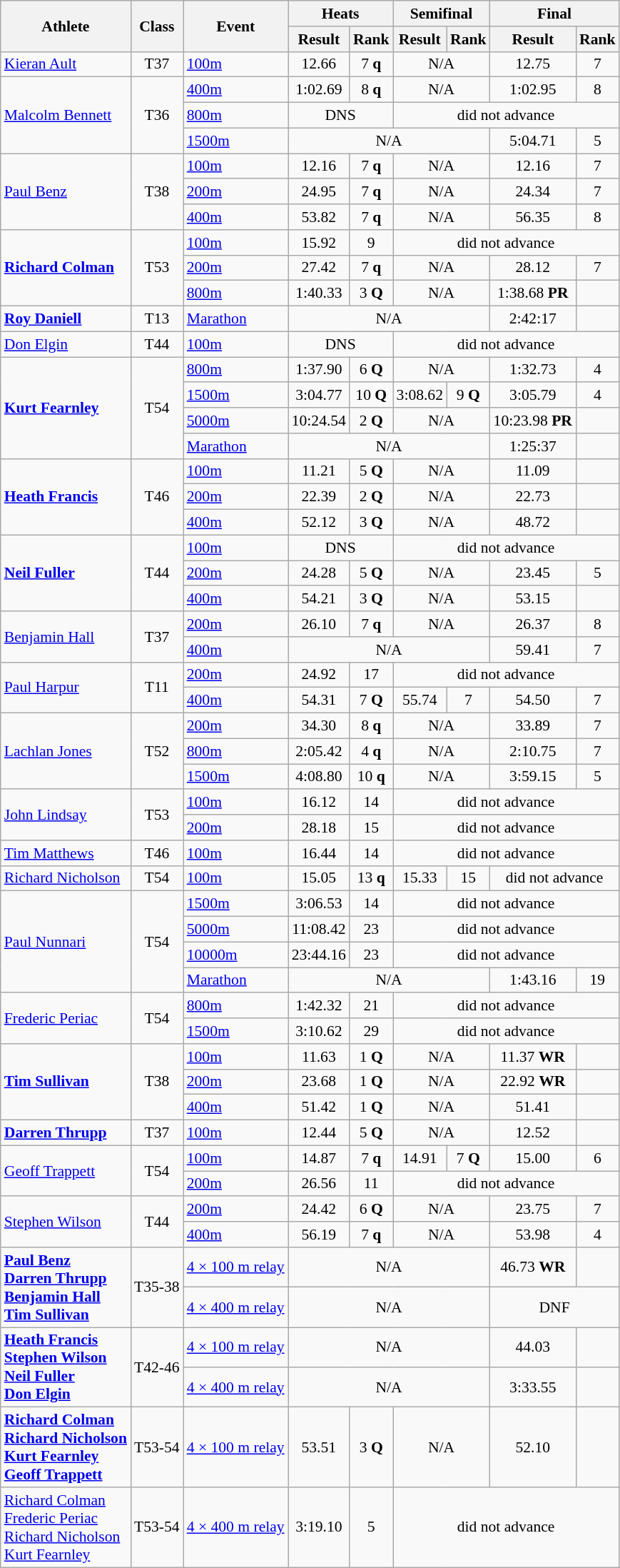<table class=wikitable style="font-size:90%">
<tr>
<th rowspan="2">Athlete</th>
<th rowspan="2">Class</th>
<th rowspan="2">Event</th>
<th colspan="2">Heats</th>
<th colspan="2">Semifinal</th>
<th colspan="2">Final</th>
</tr>
<tr>
<th>Result</th>
<th>Rank</th>
<th>Result</th>
<th>Rank</th>
<th>Result</th>
<th>Rank</th>
</tr>
<tr>
<td><a href='#'>Kieran Ault</a></td>
<td style="text-align:center;">T37</td>
<td><a href='#'>100m</a></td>
<td style="text-align:center;">12.66</td>
<td style="text-align:center;">7 <strong>q</strong></td>
<td style="text-align:center;" colspan="2">N/A</td>
<td style="text-align:center;">12.75</td>
<td style="text-align:center;">7</td>
</tr>
<tr>
<td rowspan="3"><a href='#'>Malcolm Bennett</a></td>
<td rowspan="3" style="text-align:center;">T36</td>
<td><a href='#'>400m</a></td>
<td style="text-align:center;">1:02.69</td>
<td style="text-align:center;">8 <strong>q</strong></td>
<td style="text-align:center;" colspan="2">N/A</td>
<td style="text-align:center;">1:02.95</td>
<td style="text-align:center;">8</td>
</tr>
<tr>
<td><a href='#'>800m</a></td>
<td style="text-align:center;" colspan="2">DNS</td>
<td style="text-align:center;" colspan="4">did not advance</td>
</tr>
<tr>
<td><a href='#'>1500m</a></td>
<td style="text-align:center;" colspan="4">N/A</td>
<td style="text-align:center;">5:04.71</td>
<td style="text-align:center;">5</td>
</tr>
<tr>
<td rowspan="3"><a href='#'>Paul Benz</a></td>
<td rowspan="3" style="text-align:center;">T38</td>
<td><a href='#'>100m</a></td>
<td style="text-align:center;">12.16</td>
<td style="text-align:center;">7 <strong>q</strong></td>
<td style="text-align:center;" colspan="2">N/A</td>
<td style="text-align:center;">12.16</td>
<td style="text-align:center;">7</td>
</tr>
<tr>
<td><a href='#'>200m</a></td>
<td style="text-align:center;">24.95</td>
<td style="text-align:center;">7 <strong>q</strong></td>
<td style="text-align:center;" colspan="2">N/A</td>
<td style="text-align:center;">24.34</td>
<td style="text-align:center;">7</td>
</tr>
<tr>
<td><a href='#'>400m</a></td>
<td style="text-align:center;">53.82</td>
<td style="text-align:center;">7 <strong>q</strong></td>
<td style="text-align:center;" colspan="2">N/A</td>
<td style="text-align:center;">56.35</td>
<td style="text-align:center;">8</td>
</tr>
<tr>
<td rowspan="3"><strong><a href='#'>Richard Colman</a></strong></td>
<td rowspan="3" style="text-align:center;">T53</td>
<td><a href='#'>100m</a></td>
<td style="text-align:center;">15.92</td>
<td style="text-align:center;">9</td>
<td style="text-align:center;" colspan="4">did not advance</td>
</tr>
<tr>
<td><a href='#'>200m</a></td>
<td style="text-align:center;">27.42</td>
<td style="text-align:center;">7 <strong>q</strong></td>
<td style="text-align:center;" colspan="2">N/A</td>
<td style="text-align:center;">28.12</td>
<td style="text-align:center;">7</td>
</tr>
<tr>
<td><a href='#'>800m</a></td>
<td style="text-align:center;">1:40.33</td>
<td style="text-align:center;">3 <strong>Q</strong></td>
<td style="text-align:center;" colspan="2">N/A</td>
<td style="text-align:center;">1:38.68 <strong>PR</strong></td>
<td style="text-align:center;"></td>
</tr>
<tr>
<td><strong><a href='#'>Roy Daniell</a></strong></td>
<td style="text-align:center;">T13</td>
<td><a href='#'>Marathon</a></td>
<td style="text-align:center;" colspan="4">N/A</td>
<td style="text-align:center;">2:42:17</td>
<td style="text-align:center;"></td>
</tr>
<tr>
<td><a href='#'>Don Elgin</a></td>
<td style="text-align:center;">T44</td>
<td><a href='#'>100m</a></td>
<td style="text-align:center;" colspan="2">DNS</td>
<td style="text-align:center;" colspan="4">did not advance</td>
</tr>
<tr>
<td rowspan="4"><strong><a href='#'>Kurt Fearnley</a></strong></td>
<td rowspan="4" style="text-align:center;">T54</td>
<td><a href='#'>800m</a></td>
<td style="text-align:center;">1:37.90</td>
<td style="text-align:center;">6 <strong>Q</strong></td>
<td style="text-align:center;" colspan="2">N/A</td>
<td style="text-align:center;">1:32.73</td>
<td style="text-align:center;">4</td>
</tr>
<tr>
<td><a href='#'>1500m</a></td>
<td style="text-align:center;">3:04.77</td>
<td style="text-align:center;">10 <strong>Q</strong></td>
<td style="text-align:center;">3:08.62</td>
<td style="text-align:center;">9 <strong>Q</strong></td>
<td style="text-align:center;">3:05.79</td>
<td style="text-align:center;">4</td>
</tr>
<tr>
<td><a href='#'>5000m</a></td>
<td style="text-align:center;">10:24.54</td>
<td style="text-align:center;">2 <strong>Q</strong></td>
<td style="text-align:center;" colspan="2">N/A</td>
<td style="text-align:center;">10:23.98 <strong>PR</strong></td>
<td style="text-align:center;"></td>
</tr>
<tr>
<td><a href='#'>Marathon</a></td>
<td style="text-align:center;" colspan="4">N/A</td>
<td style="text-align:center;">1:25:37</td>
<td style="text-align:center;"></td>
</tr>
<tr>
<td rowspan="3"><strong><a href='#'>Heath Francis</a></strong></td>
<td rowspan="3" style="text-align:center;">T46</td>
<td><a href='#'>100m</a></td>
<td style="text-align:center;">11.21</td>
<td style="text-align:center;">5 <strong>Q</strong></td>
<td style="text-align:center;" colspan="2">N/A</td>
<td style="text-align:center;">11.09</td>
<td style="text-align:center;"></td>
</tr>
<tr>
<td><a href='#'>200m</a></td>
<td style="text-align:center;">22.39</td>
<td style="text-align:center;">2 <strong>Q</strong></td>
<td style="text-align:center;" colspan="2">N/A</td>
<td style="text-align:center;">22.73</td>
<td style="text-align:center;"></td>
</tr>
<tr>
<td><a href='#'>400m</a></td>
<td style="text-align:center;">52.12</td>
<td style="text-align:center;">3 <strong>Q</strong></td>
<td style="text-align:center;" colspan="2">N/A</td>
<td style="text-align:center;">48.72</td>
<td style="text-align:center;"></td>
</tr>
<tr>
<td rowspan="3"><strong><a href='#'>Neil Fuller</a></strong></td>
<td rowspan="3" style="text-align:center;">T44</td>
<td><a href='#'>100m</a></td>
<td style="text-align:center;" colspan="2">DNS</td>
<td style="text-align:center;" colspan="4">did not advance</td>
</tr>
<tr>
<td><a href='#'>200m</a></td>
<td style="text-align:center;">24.28</td>
<td style="text-align:center;">5 <strong>Q</strong></td>
<td style="text-align:center;" colspan="2">N/A</td>
<td style="text-align:center;">23.45</td>
<td style="text-align:center;">5</td>
</tr>
<tr>
<td><a href='#'>400m</a></td>
<td style="text-align:center;">54.21</td>
<td style="text-align:center;">3 <strong>Q</strong></td>
<td style="text-align:center;" colspan="2">N/A</td>
<td style="text-align:center;">53.15</td>
<td style="text-align:center;"></td>
</tr>
<tr>
<td rowspan="2"><a href='#'>Benjamin Hall</a></td>
<td rowspan="2" style="text-align:center;">T37</td>
<td><a href='#'>200m</a></td>
<td style="text-align:center;">26.10</td>
<td style="text-align:center;">7 <strong>q</strong></td>
<td style="text-align:center;" colspan="2">N/A</td>
<td style="text-align:center;">26.37</td>
<td style="text-align:center;">8</td>
</tr>
<tr>
<td><a href='#'>400m</a></td>
<td style="text-align:center;" colspan="4">N/A</td>
<td style="text-align:center;">59.41</td>
<td style="text-align:center;">7</td>
</tr>
<tr>
<td rowspan="2"><a href='#'>Paul Harpur</a></td>
<td rowspan="2" style="text-align:center;">T11</td>
<td><a href='#'>200m</a></td>
<td style="text-align:center;">24.92</td>
<td style="text-align:center;">17</td>
<td style="text-align:center;" colspan="4">did not advance</td>
</tr>
<tr>
<td><a href='#'>400m</a></td>
<td style="text-align:center;">54.31</td>
<td style="text-align:center;">7 <strong>Q</strong></td>
<td style="text-align:center;">55.74</td>
<td style="text-align:center;">7</td>
<td style="text-align:center;">54.50</td>
<td style="text-align:center;">7</td>
</tr>
<tr>
<td rowspan="3"><a href='#'>Lachlan Jones</a></td>
<td rowspan="3" style="text-align:center;">T52</td>
<td><a href='#'>200m</a></td>
<td style="text-align:center;">34.30</td>
<td style="text-align:center;">8 <strong>q</strong></td>
<td style="text-align:center;" colspan="2">N/A</td>
<td style="text-align:center;">33.89</td>
<td style="text-align:center;">7</td>
</tr>
<tr>
<td><a href='#'>800m</a></td>
<td style="text-align:center;">2:05.42</td>
<td style="text-align:center;">4 <strong>q</strong></td>
<td style="text-align:center;" colspan="2">N/A</td>
<td style="text-align:center;">2:10.75</td>
<td style="text-align:center;">7</td>
</tr>
<tr>
<td><a href='#'>1500m</a></td>
<td style="text-align:center;">4:08.80</td>
<td style="text-align:center;">10 <strong>q</strong></td>
<td style="text-align:center;" colspan="2">N/A</td>
<td style="text-align:center;">3:59.15</td>
<td style="text-align:center;">5</td>
</tr>
<tr>
<td rowspan="2"><a href='#'>John Lindsay</a></td>
<td rowspan="2" style="text-align:center;">T53</td>
<td><a href='#'>100m</a></td>
<td style="text-align:center;">16.12</td>
<td style="text-align:center;">14</td>
<td style="text-align:center;" colspan="4">did not advance</td>
</tr>
<tr>
<td><a href='#'>200m</a></td>
<td style="text-align:center;">28.18</td>
<td style="text-align:center;">15</td>
<td style="text-align:center;" colspan="4">did not advance</td>
</tr>
<tr>
<td><a href='#'>Tim Matthews</a></td>
<td style="text-align:center;">T46</td>
<td><a href='#'>100m</a></td>
<td style="text-align:center;">16.44</td>
<td style="text-align:center;">14</td>
<td style="text-align:center;" colspan="4">did not advance</td>
</tr>
<tr>
<td><a href='#'>Richard Nicholson</a></td>
<td style="text-align:center;">T54</td>
<td><a href='#'>100m</a></td>
<td style="text-align:center;">15.05</td>
<td style="text-align:center;">13 <strong>q</strong></td>
<td style="text-align:center;">15.33</td>
<td style="text-align:center;">15</td>
<td style="text-align:center;" colspan="2">did not advance</td>
</tr>
<tr>
<td rowspan="4"><a href='#'>Paul Nunnari</a></td>
<td rowspan="4" style="text-align:center;">T54</td>
<td><a href='#'>1500m</a></td>
<td style="text-align:center;">3:06.53</td>
<td style="text-align:center;">14</td>
<td style="text-align:center;" colspan="4">did not advance</td>
</tr>
<tr>
<td><a href='#'>5000m</a></td>
<td style="text-align:center;">11:08.42</td>
<td style="text-align:center;">23</td>
<td style="text-align:center;" colspan="4">did not advance</td>
</tr>
<tr>
<td><a href='#'>10000m</a></td>
<td style="text-align:center;">23:44.16</td>
<td style="text-align:center;">23</td>
<td style="text-align:center;" colspan="4">did not advance</td>
</tr>
<tr>
<td><a href='#'>Marathon</a></td>
<td style="text-align:center;" colspan="4">N/A</td>
<td style="text-align:center;">1:43.16</td>
<td style="text-align:center;">19</td>
</tr>
<tr>
<td rowspan="2"><a href='#'>Frederic Periac</a></td>
<td rowspan="2" style="text-align:center;">T54</td>
<td><a href='#'>800m</a></td>
<td style="text-align:center;">1:42.32</td>
<td style="text-align:center;">21</td>
<td style="text-align:center;" colspan="4">did not advance</td>
</tr>
<tr>
<td><a href='#'>1500m</a></td>
<td style="text-align:center;">3:10.62</td>
<td style="text-align:center;">29</td>
<td style="text-align:center;" colspan="4">did not advance</td>
</tr>
<tr>
<td rowspan="3"><strong><a href='#'>Tim Sullivan</a></strong></td>
<td rowspan="3" style="text-align:center;">T38</td>
<td><a href='#'>100m</a></td>
<td style="text-align:center;">11.63</td>
<td style="text-align:center;">1 <strong>Q</strong></td>
<td style="text-align:center;" colspan="2">N/A</td>
<td style="text-align:center;">11.37 <strong>WR</strong></td>
<td style="text-align:center;"></td>
</tr>
<tr>
<td><a href='#'>200m</a></td>
<td style="text-align:center;">23.68</td>
<td style="text-align:center;">1 <strong>Q</strong></td>
<td style="text-align:center;" colspan="2">N/A</td>
<td style="text-align:center;">22.92 <strong>WR</strong></td>
<td style="text-align:center;"></td>
</tr>
<tr>
<td><a href='#'>400m</a></td>
<td style="text-align:center;">51.42</td>
<td style="text-align:center;">1 <strong>Q</strong></td>
<td style="text-align:center;" colspan="2">N/A</td>
<td style="text-align:center;">51.41</td>
<td style="text-align:center;"></td>
</tr>
<tr>
<td><strong><a href='#'>Darren Thrupp</a></strong></td>
<td style="text-align:center;">T37</td>
<td><a href='#'>100m</a></td>
<td style="text-align:center;">12.44</td>
<td style="text-align:center;">5 <strong>Q</strong></td>
<td style="text-align:center;" colspan="2">N/A</td>
<td style="text-align:center;">12.52</td>
<td style="text-align:center;"></td>
</tr>
<tr>
<td rowspan="2"><a href='#'>Geoff Trappett</a></td>
<td rowspan="2" style="text-align:center;">T54</td>
<td><a href='#'>100m</a></td>
<td style="text-align:center;">14.87</td>
<td style="text-align:center;">7 <strong>q</strong></td>
<td style="text-align:center;">14.91</td>
<td style="text-align:center;">7 <strong>Q</strong></td>
<td style="text-align:center;">15.00</td>
<td style="text-align:center;">6</td>
</tr>
<tr>
<td><a href='#'>200m</a></td>
<td style="text-align:center;">26.56</td>
<td style="text-align:center;">11</td>
<td style="text-align:center;" colspan="4">did not advance</td>
</tr>
<tr>
<td rowspan="2"><a href='#'>Stephen Wilson</a></td>
<td rowspan="2" style="text-align:center;">T44</td>
<td><a href='#'>200m</a></td>
<td style="text-align:center;">24.42</td>
<td style="text-align:center;">6 <strong>Q</strong></td>
<td style="text-align:center;" colspan="2">N/A</td>
<td style="text-align:center;">23.75</td>
<td style="text-align:center;">7</td>
</tr>
<tr>
<td><a href='#'>400m</a></td>
<td style="text-align:center;">56.19</td>
<td style="text-align:center;">7 <strong>q</strong></td>
<td style="text-align:center;" colspan="2">N/A</td>
<td style="text-align:center;">53.98</td>
<td style="text-align:center;">4</td>
</tr>
<tr>
<td rowspan="2"><strong><a href='#'>Paul Benz</a></strong><br> <strong><a href='#'>Darren Thrupp</a></strong><br> <strong><a href='#'>Benjamin Hall</a></strong><br> <strong><a href='#'>Tim Sullivan</a></strong></td>
<td rowspan="2" style="text-align:center;">T35-38</td>
<td><a href='#'>4 × 100 m relay</a></td>
<td style="text-align:center;" colspan="4">N/A</td>
<td style="text-align:center;">46.73 <strong>WR</strong></td>
<td style="text-align:center;"></td>
</tr>
<tr>
<td><a href='#'>4 × 400 m relay</a></td>
<td style="text-align:center;" colspan="4">N/A</td>
<td style="text-align:center;" colspan="2">DNF</td>
</tr>
<tr>
<td rowspan="2"><strong><a href='#'>Heath Francis</a></strong><br> <strong><a href='#'>Stephen Wilson</a></strong><br> <strong><a href='#'>Neil Fuller</a></strong><br> <strong><a href='#'>Don Elgin</a></strong></td>
<td rowspan="2" style="text-align:center;">T42-46</td>
<td><a href='#'>4 × 100 m relay</a></td>
<td style="text-align:center;" colspan="4">N/A</td>
<td style="text-align:center;">44.03</td>
<td style="text-align:center;"></td>
</tr>
<tr>
<td><a href='#'>4 × 400 m relay</a></td>
<td style="text-align:center;" colspan="4">N/A</td>
<td style="text-align:center;">3:33.55</td>
<td style="text-align:center;"></td>
</tr>
<tr>
<td><strong><a href='#'>Richard Colman</a></strong><br> <strong><a href='#'>Richard Nicholson</a></strong><br> <strong><a href='#'>Kurt Fearnley</a></strong><br> <strong><a href='#'>Geoff Trappett</a></strong></td>
<td style="text-align:center;">T53-54</td>
<td><a href='#'>4 × 100 m relay</a></td>
<td style="text-align:center;">53.51</td>
<td style="text-align:center;">3 <strong>Q</strong></td>
<td style="text-align:center;" colspan="2">N/A</td>
<td style="text-align:center;">52.10</td>
<td style="text-align:center;"></td>
</tr>
<tr>
<td><a href='#'>Richard Colman</a><br> <a href='#'>Frederic Periac</a><br> <a href='#'>Richard Nicholson</a><br> <a href='#'>Kurt Fearnley</a></td>
<td style="text-align:center;">T53-54</td>
<td><a href='#'>4 × 400 m relay</a></td>
<td style="text-align:center;">3:19.10</td>
<td style="text-align:center;">5</td>
<td style="text-align:center;" colspan="4">did not advance</td>
</tr>
</table>
